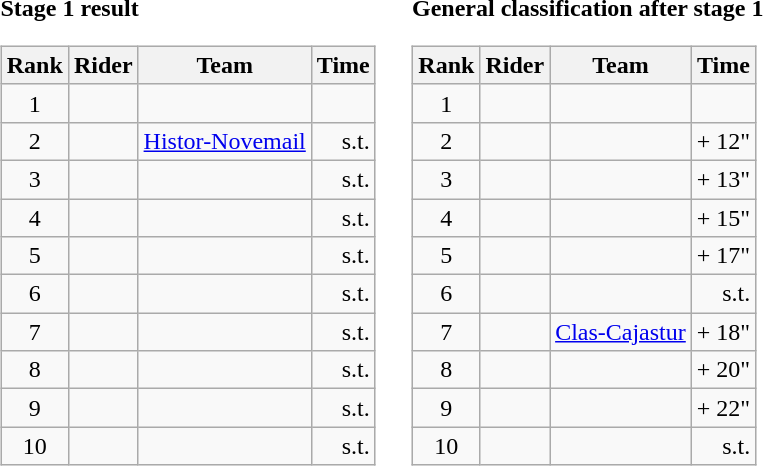<table>
<tr>
<td><strong>Stage 1 result</strong><br><table class="wikitable">
<tr>
<th scope="col">Rank</th>
<th scope="col">Rider</th>
<th scope="col">Team</th>
<th scope="col">Time</th>
</tr>
<tr>
<td style="text-align:center;">1</td>
<td></td>
<td></td>
<td style="text-align:right;"></td>
</tr>
<tr>
<td style="text-align:center;">2</td>
<td></td>
<td><a href='#'>Histor-Novemail</a></td>
<td style="text-align:right;">s.t.</td>
</tr>
<tr>
<td style="text-align:center;">3</td>
<td></td>
<td></td>
<td style="text-align:right;">s.t.</td>
</tr>
<tr>
<td style="text-align:center;">4</td>
<td></td>
<td></td>
<td style="text-align:right;">s.t.</td>
</tr>
<tr>
<td style="text-align:center;">5</td>
<td></td>
<td></td>
<td style="text-align:right;">s.t.</td>
</tr>
<tr>
<td style="text-align:center;">6</td>
<td></td>
<td></td>
<td style="text-align:right;">s.t.</td>
</tr>
<tr>
<td style="text-align:center;">7</td>
<td></td>
<td></td>
<td style="text-align:right;">s.t.</td>
</tr>
<tr>
<td style="text-align:center;">8</td>
<td></td>
<td></td>
<td style="text-align:right;">s.t.</td>
</tr>
<tr>
<td style="text-align:center;">9</td>
<td></td>
<td></td>
<td style="text-align:right;">s.t.</td>
</tr>
<tr>
<td style="text-align:center;">10</td>
<td></td>
<td></td>
<td style="text-align:right;">s.t.</td>
</tr>
</table>
</td>
<td></td>
<td><strong>General classification after stage 1</strong><br><table class="wikitable">
<tr>
<th scope="col">Rank</th>
<th scope="col">Rider</th>
<th scope="col">Team</th>
<th scope="col">Time</th>
</tr>
<tr>
<td style="text-align:center;">1</td>
<td> </td>
<td></td>
<td style="text-align:right;"></td>
</tr>
<tr>
<td style="text-align:center;">2</td>
<td></td>
<td></td>
<td style="text-align:right;">+ 12"</td>
</tr>
<tr>
<td style="text-align:center;">3</td>
<td></td>
<td></td>
<td style="text-align:right;">+ 13"</td>
</tr>
<tr>
<td style="text-align:center;">4</td>
<td></td>
<td></td>
<td style="text-align:right;">+ 15"</td>
</tr>
<tr>
<td style="text-align:center;">5</td>
<td></td>
<td></td>
<td style="text-align:right;">+ 17"</td>
</tr>
<tr>
<td style="text-align:center;">6</td>
<td></td>
<td></td>
<td style="text-align:right;">s.t.</td>
</tr>
<tr>
<td style="text-align:center;">7</td>
<td></td>
<td><a href='#'>Clas-Cajastur</a></td>
<td style="text-align:right;">+ 18"</td>
</tr>
<tr>
<td style="text-align:center;">8</td>
<td></td>
<td></td>
<td style="text-align:right;">+ 20"</td>
</tr>
<tr>
<td style="text-align:center;">9</td>
<td></td>
<td></td>
<td style="text-align:right;">+ 22"</td>
</tr>
<tr>
<td style="text-align:center;">10</td>
<td></td>
<td></td>
<td style="text-align:right;">s.t.</td>
</tr>
</table>
</td>
</tr>
</table>
